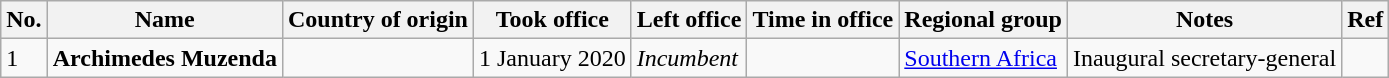<table class="wikitable">
<tr>
<th>No.</th>
<th>Name</th>
<th>Country of origin</th>
<th>Took office</th>
<th>Left office</th>
<th>Time in office</th>
<th>Regional group</th>
<th>Notes</th>
<th>Ref</th>
</tr>
<tr>
<td>1</td>
<td><strong>Archimedes Muzenda</strong></td>
<td></td>
<td>1 January 2020</td>
<td><em>Incumbent</em></td>
<td></td>
<td><a href='#'>Southern Africa</a></td>
<td>Inaugural secretary-general</td>
<td></td>
</tr>
</table>
